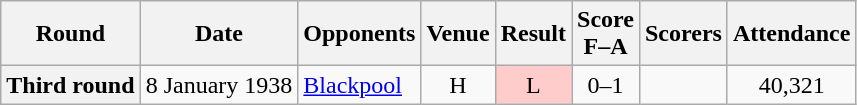<table class="wikitable plainrowheaders" style="text-align:center">
<tr>
<th scope="col">Round</th>
<th scope="col">Date</th>
<th scope="col">Opponents</th>
<th scope="col">Venue</th>
<th scope="col">Result</th>
<th scope="col">Score<br>F–A</th>
<th scope="col">Scorers</th>
<th scope="col">Attendance</th>
</tr>
<tr>
<th scope="row">Third round</th>
<td align="left">8 January 1938</td>
<td align="left"><a href='#'>Blackpool</a></td>
<td>H</td>
<td style=background:#fcc>L</td>
<td>0–1</td>
<td></td>
<td>40,321</td>
</tr>
</table>
